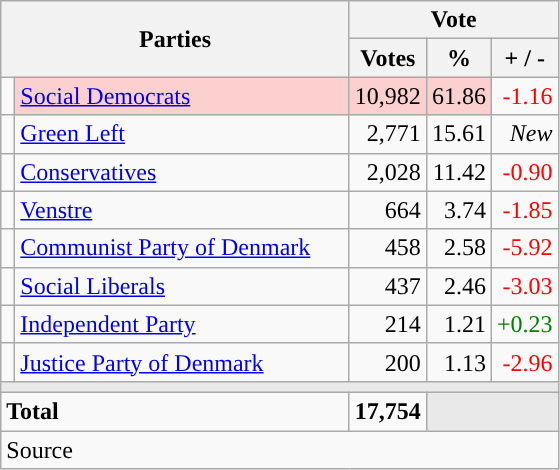<table class="wikitable" style="text-align:right;">
<tr>
<th style="text-align:centre;" rowspan="2" colspan="2" width="225">Parties</th>
<th colspan="3">Vote</th>
</tr>
<tr>
<th width="15">Votes</th>
<th width="15">%</th>
<th width="15">+ / -</th>
</tr>
<tr>
<td width="2" style="color:inherit;background:"></td>
<td bgcolor=#fbd0ce  align="left"><a href='#'>Social Democrats</a></td>
<td bgcolor=#fbd0ce>10,982</td>
<td bgcolor=#fbd0ce>61.86</td>
<td style=color:red;>-1.16</td>
</tr>
<tr>
<td width="2" style="color:inherit;background:"></td>
<td align="left"><a href='#'>Green Left</a></td>
<td>2,771</td>
<td>15.61</td>
<td><em>New</em></td>
</tr>
<tr>
<td width="2" style="color:inherit;background:"></td>
<td align="left"><a href='#'>Conservatives</a></td>
<td>2,028</td>
<td>11.42</td>
<td style=color:red;>-0.90</td>
</tr>
<tr>
<td width="2" style="color:inherit;background:"></td>
<td align="left"><a href='#'>Venstre</a></td>
<td>664</td>
<td>3.74</td>
<td style=color:red;>-1.85</td>
</tr>
<tr>
<td width="2" style="color:inherit;background:"></td>
<td align="left"><a href='#'>Communist Party of Denmark</a></td>
<td>458</td>
<td>2.58</td>
<td style=color:red;>-5.92</td>
</tr>
<tr>
<td width="2" style="color:inherit;background:"></td>
<td align="left"><a href='#'>Social Liberals</a></td>
<td>437</td>
<td>2.46</td>
<td style=color:red;>-3.03</td>
</tr>
<tr>
<td width="2" style="color:inherit;background:"></td>
<td align="left"><a href='#'>Independent Party</a></td>
<td>214</td>
<td>1.21</td>
<td style=color:green;>+0.23</td>
</tr>
<tr>
<td width="2" style="color:inherit;background:"></td>
<td align="left"><a href='#'>Justice Party of Denmark</a></td>
<td>200</td>
<td>1.13</td>
<td style=color:red;>-2.96</td>
</tr>
<tr>
<td colspan="7" bgcolor="#E9E9E9"></td>
</tr>
<tr>
<td align="left" colspan="2"><strong>Total</strong></td>
<td><strong>17,754</strong></td>
<td bgcolor="#E9E9E9" colspan="2"></td>
</tr>
<tr>
<td align="left" colspan="6">Source</td>
</tr>
</table>
